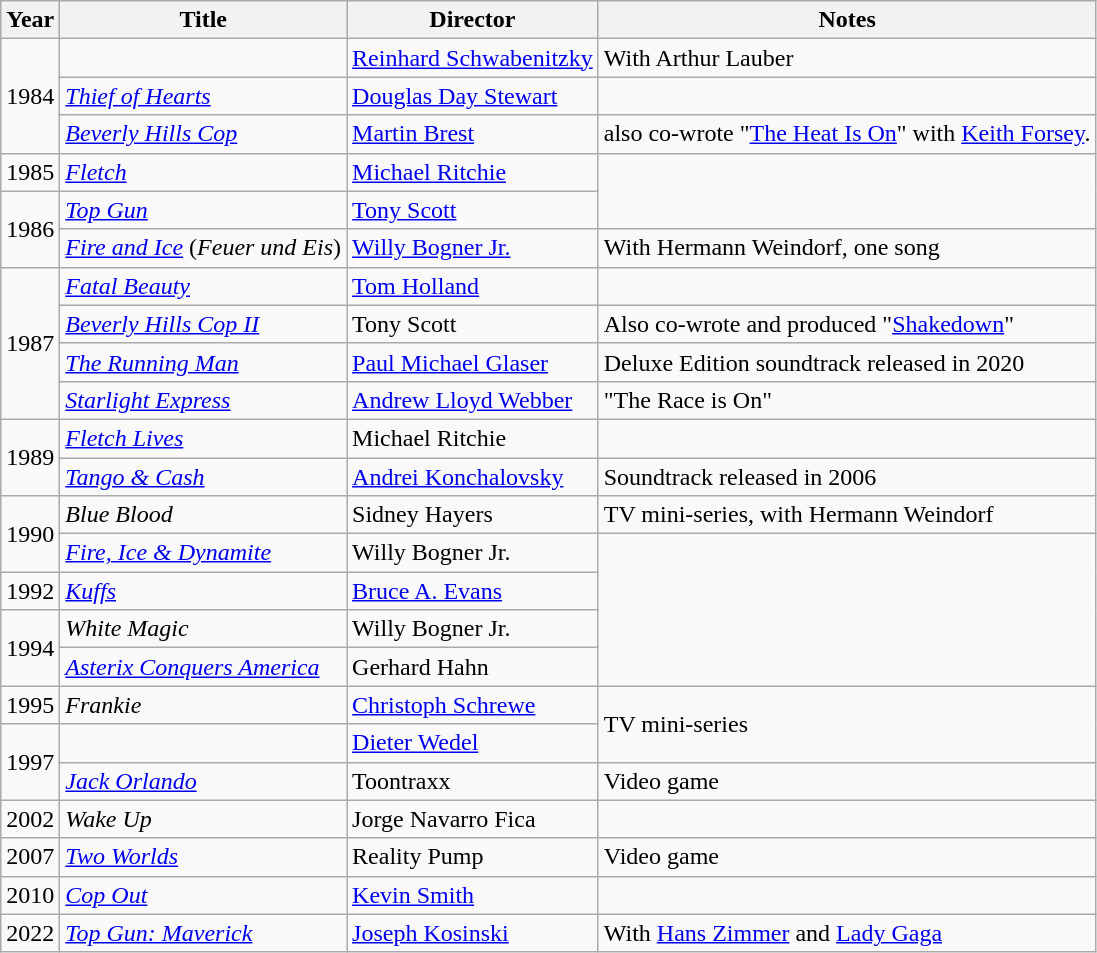<table class="wikitable sortable" width="auto">
<tr>
<th>Year</th>
<th>Title</th>
<th>Director</th>
<th>Notes</th>
</tr>
<tr>
<td rowspan="3">1984</td>
<td><em></em></td>
<td><a href='#'>Reinhard Schwabenitzky</a></td>
<td>With Arthur Lauber</td>
</tr>
<tr>
<td><em><a href='#'>Thief of Hearts</a></em></td>
<td><a href='#'>Douglas Day Stewart</a></td>
<td></td>
</tr>
<tr>
<td><em><a href='#'>Beverly Hills Cop</a></em></td>
<td><a href='#'>Martin Brest</a></td>
<td>also co-wrote "<a href='#'>The Heat Is On</a>" with <a href='#'>Keith Forsey</a>.</td>
</tr>
<tr>
<td>1985</td>
<td><em><a href='#'>Fletch</a></em></td>
<td><a href='#'>Michael Ritchie</a></td>
<td rowspan="2"></td>
</tr>
<tr>
<td rowspan="2">1986</td>
<td><em><a href='#'>Top Gun</a></em></td>
<td><a href='#'>Tony Scott</a></td>
</tr>
<tr>
<td><em><a href='#'>Fire and Ice</a></em> (<em>Feuer und Eis</em>)</td>
<td><a href='#'>Willy Bogner Jr.</a></td>
<td>With Hermann Weindorf, one song</td>
</tr>
<tr>
<td rowspan="4">1987</td>
<td><em><a href='#'>Fatal Beauty</a></em></td>
<td><a href='#'>Tom Holland</a></td>
<td></td>
</tr>
<tr>
<td><em><a href='#'>Beverly Hills Cop II</a></em></td>
<td>Tony Scott</td>
<td>Also co-wrote and produced "<a href='#'>Shakedown</a>"</td>
</tr>
<tr>
<td><em><a href='#'>The Running Man</a></em></td>
<td><a href='#'>Paul Michael Glaser</a></td>
<td>Deluxe Edition soundtrack released in 2020</td>
</tr>
<tr>
<td><em><a href='#'>Starlight Express</a></em></td>
<td><a href='#'>Andrew Lloyd Webber</a></td>
<td>"The Race is On"</td>
</tr>
<tr>
<td rowspan="2">1989</td>
<td><em><a href='#'>Fletch Lives</a></em></td>
<td>Michael Ritchie</td>
<td></td>
</tr>
<tr>
<td><em><a href='#'>Tango & Cash</a></em></td>
<td><a href='#'>Andrei Konchalovsky</a></td>
<td>Soundtrack released in 2006</td>
</tr>
<tr>
<td rowspan="2">1990</td>
<td><em>Blue Blood</em></td>
<td>Sidney Hayers</td>
<td>TV mini-series, with Hermann Weindorf</td>
</tr>
<tr>
<td><em><a href='#'>Fire, Ice & Dynamite</a></em></td>
<td>Willy Bogner Jr.</td>
<td rowspan="4"></td>
</tr>
<tr>
<td>1992</td>
<td><em><a href='#'>Kuffs</a></em></td>
<td><a href='#'>Bruce A. Evans</a></td>
</tr>
<tr>
<td rowspan="2">1994</td>
<td><em>White Magic</em></td>
<td>Willy Bogner Jr.</td>
</tr>
<tr>
<td><em><a href='#'>Asterix Conquers America</a></em></td>
<td>Gerhard Hahn</td>
</tr>
<tr>
<td>1995</td>
<td><em>Frankie</em></td>
<td><a href='#'>Christoph Schrewe</a></td>
<td rowspan="2">TV mini-series</td>
</tr>
<tr>
<td rowspan="2">1997</td>
<td><em></em></td>
<td><a href='#'>Dieter Wedel</a></td>
</tr>
<tr>
<td><em><a href='#'>Jack Orlando</a></em></td>
<td>Toontraxx</td>
<td>Video game</td>
</tr>
<tr>
<td>2002</td>
<td><em>Wake Up</em></td>
<td>Jorge Navarro Fica</td>
<td></td>
</tr>
<tr>
<td>2007</td>
<td><em><a href='#'>Two Worlds</a></em></td>
<td>Reality Pump</td>
<td>Video game</td>
</tr>
<tr>
<td>2010</td>
<td><em><a href='#'>Cop Out</a></em></td>
<td><a href='#'>Kevin Smith</a></td>
<td></td>
</tr>
<tr>
<td>2022</td>
<td><em><a href='#'>Top Gun: Maverick</a></em></td>
<td><a href='#'>Joseph Kosinski</a></td>
<td>With <a href='#'>Hans Zimmer</a> and <a href='#'>Lady Gaga</a></td>
</tr>
</table>
